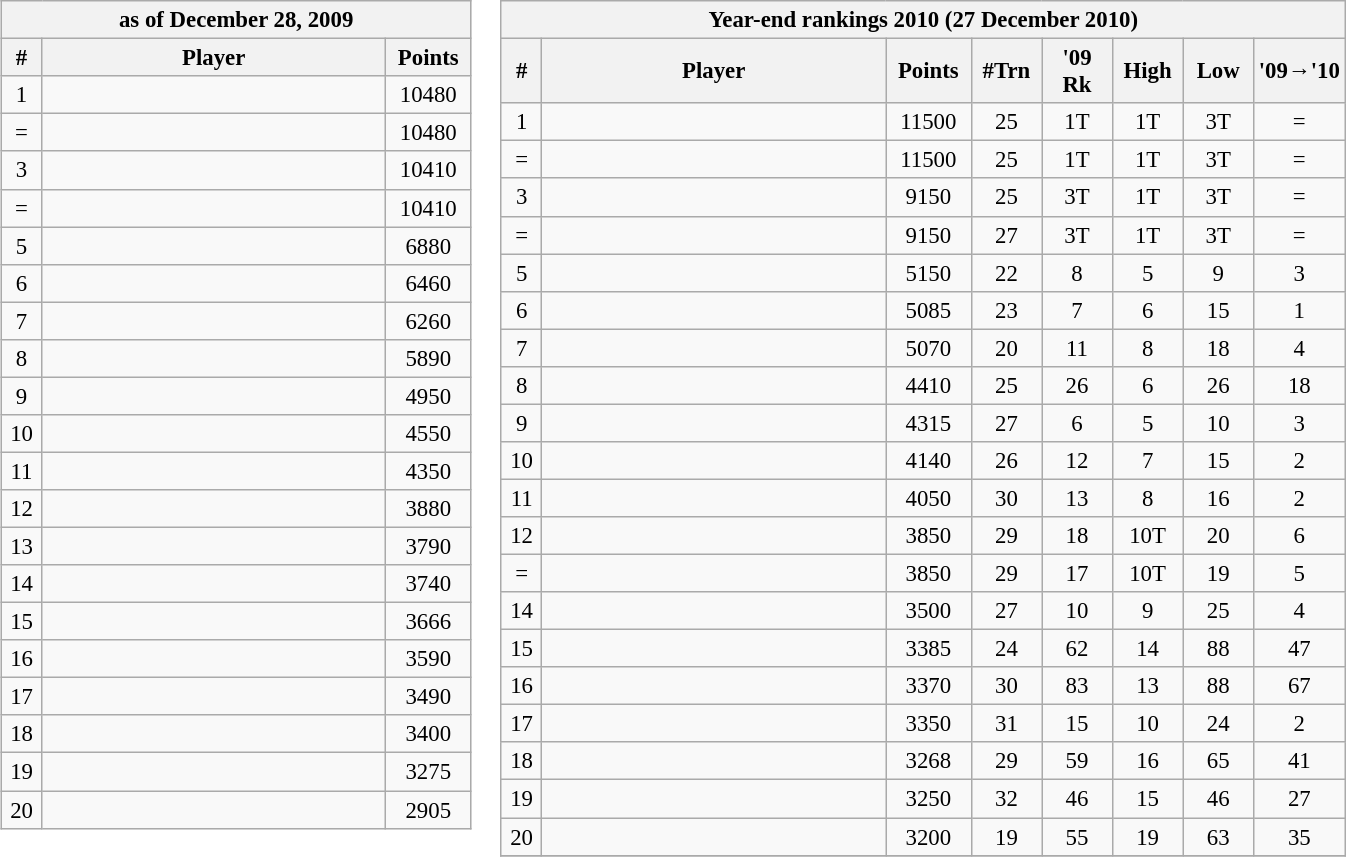<table>
<tr style=vertical-align:top>
<td><br><table class=wikitable style=font-size:95%;text-align:center>
<tr>
<th colspan=4>as of December 28, 2009</th>
</tr>
<tr>
<th width=20>#</th>
<th width=222>Player</th>
<th width=50>Points</th>
</tr>
<tr>
<td>1</td>
<td align=left></td>
<td>10480</td>
</tr>
<tr>
<td>=</td>
<td align=left></td>
<td>10480</td>
</tr>
<tr>
<td>3</td>
<td align=left></td>
<td>10410</td>
</tr>
<tr>
<td>=</td>
<td align=left></td>
<td>10410</td>
</tr>
<tr>
<td>5</td>
<td align=left></td>
<td>6880</td>
</tr>
<tr>
<td>6</td>
<td align=left></td>
<td>6460</td>
</tr>
<tr>
<td>7</td>
<td align=left></td>
<td>6260</td>
</tr>
<tr>
<td>8</td>
<td align=left></td>
<td>5890</td>
</tr>
<tr>
<td>9</td>
<td align=left></td>
<td>4950</td>
</tr>
<tr>
<td>10</td>
<td align=left></td>
<td>4550</td>
</tr>
<tr>
<td>11</td>
<td align=left></td>
<td>4350</td>
</tr>
<tr>
<td>12</td>
<td align=left></td>
<td>3880</td>
</tr>
<tr>
<td>13</td>
<td align=left></td>
<td>3790</td>
</tr>
<tr>
<td>14</td>
<td align=left></td>
<td>3740</td>
</tr>
<tr>
<td>15</td>
<td align=left></td>
<td>3666</td>
</tr>
<tr>
<td>16</td>
<td align=left></td>
<td>3590</td>
</tr>
<tr>
<td>17</td>
<td align=left></td>
<td>3490</td>
</tr>
<tr>
<td>18</td>
<td align=left></td>
<td>3400</td>
</tr>
<tr>
<td>19</td>
<td align=left></td>
<td>3275</td>
</tr>
<tr>
<td>20</td>
<td align=left></td>
<td>2905</td>
</tr>
</table>
</td>
<td><br><table class=wikitable style=font-size:95%;text-align:center>
<tr>
<th colspan=8>Year-end rankings 2010 (27 December 2010)</th>
</tr>
<tr>
<th width=20>#</th>
<th width=222>Player</th>
<th width=50>Points</th>
<th width=40>#Trn</th>
<th width=40>'09 Rk</th>
<th width=40>High</th>
<th width=40>Low</th>
<th width=50>'09→'10</th>
</tr>
<tr>
<td>1</td>
<td align=left></td>
<td>11500</td>
<td>25</td>
<td>1T</td>
<td>1T</td>
<td>3T</td>
<td> =</td>
</tr>
<tr>
<td>=</td>
<td align=left></td>
<td>11500</td>
<td>25</td>
<td>1T</td>
<td>1T</td>
<td>3T</td>
<td> =</td>
</tr>
<tr>
<td>3</td>
<td align=left></td>
<td>9150</td>
<td>25</td>
<td>3T</td>
<td>1T</td>
<td>3T</td>
<td> =</td>
</tr>
<tr>
<td>=</td>
<td align=left></td>
<td>9150</td>
<td>27</td>
<td>3T</td>
<td>1T</td>
<td>3T</td>
<td> =</td>
</tr>
<tr>
<td>5</td>
<td align=left></td>
<td>5150</td>
<td>22</td>
<td>8</td>
<td>5</td>
<td>9</td>
<td> 3</td>
</tr>
<tr>
<td>6</td>
<td align=left></td>
<td>5085</td>
<td>23</td>
<td>7</td>
<td>6</td>
<td>15</td>
<td> 1</td>
</tr>
<tr>
<td>7</td>
<td align=left></td>
<td>5070</td>
<td>20</td>
<td>11</td>
<td>8</td>
<td>18</td>
<td> 4</td>
</tr>
<tr>
<td>8</td>
<td align=left></td>
<td>4410</td>
<td>25</td>
<td>26</td>
<td>6</td>
<td>26</td>
<td> 18</td>
</tr>
<tr>
<td>9</td>
<td align=left></td>
<td>4315</td>
<td>27</td>
<td>6</td>
<td>5</td>
<td>10</td>
<td> 3</td>
</tr>
<tr>
<td>10</td>
<td align=left></td>
<td>4140</td>
<td>26</td>
<td>12</td>
<td>7</td>
<td>15</td>
<td> 2</td>
</tr>
<tr>
<td>11</td>
<td align=left></td>
<td>4050</td>
<td>30</td>
<td>13</td>
<td>8</td>
<td>16</td>
<td> 2</td>
</tr>
<tr>
<td>12</td>
<td align=left></td>
<td>3850</td>
<td>29</td>
<td>18</td>
<td>10T</td>
<td>20</td>
<td> 6</td>
</tr>
<tr>
<td>=</td>
<td align=left></td>
<td>3850</td>
<td>29</td>
<td>17</td>
<td>10T</td>
<td>19</td>
<td> 5</td>
</tr>
<tr>
<td>14</td>
<td align=left></td>
<td>3500</td>
<td>27</td>
<td>10</td>
<td>9</td>
<td>25</td>
<td> 4</td>
</tr>
<tr>
<td>15</td>
<td align=left></td>
<td>3385</td>
<td>24</td>
<td>62</td>
<td>14</td>
<td>88</td>
<td> 47</td>
</tr>
<tr>
<td>16</td>
<td align=left></td>
<td>3370</td>
<td>30</td>
<td>83</td>
<td>13</td>
<td>88</td>
<td> 67</td>
</tr>
<tr>
<td>17</td>
<td align=left></td>
<td>3350</td>
<td>31</td>
<td>15</td>
<td>10</td>
<td>24</td>
<td> 2</td>
</tr>
<tr>
<td>18</td>
<td align=left></td>
<td>3268</td>
<td>29</td>
<td>59</td>
<td>16</td>
<td>65</td>
<td> 41</td>
</tr>
<tr>
<td>19</td>
<td align=left></td>
<td>3250</td>
<td>32</td>
<td>46</td>
<td>15</td>
<td>46</td>
<td> 27</td>
</tr>
<tr>
<td>20</td>
<td align=left></td>
<td>3200</td>
<td>19</td>
<td>55</td>
<td>19</td>
<td>63</td>
<td> 35</td>
</tr>
<tr>
</tr>
</table>
</td>
<td></td>
</tr>
<tr>
</tr>
</table>
